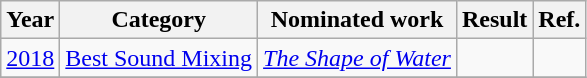<table class="wikitable sortable">
<tr>
<th>Year</th>
<th>Category</th>
<th>Nominated work</th>
<th>Result</th>
<th>Ref.</th>
</tr>
<tr>
<td><a href='#'>2018</a></td>
<td><a href='#'>Best Sound Mixing</a></td>
<td><em><a href='#'>The Shape of Water</a></em></td>
<td></td>
<td style="text-align:center;"></td>
</tr>
<tr>
</tr>
</table>
